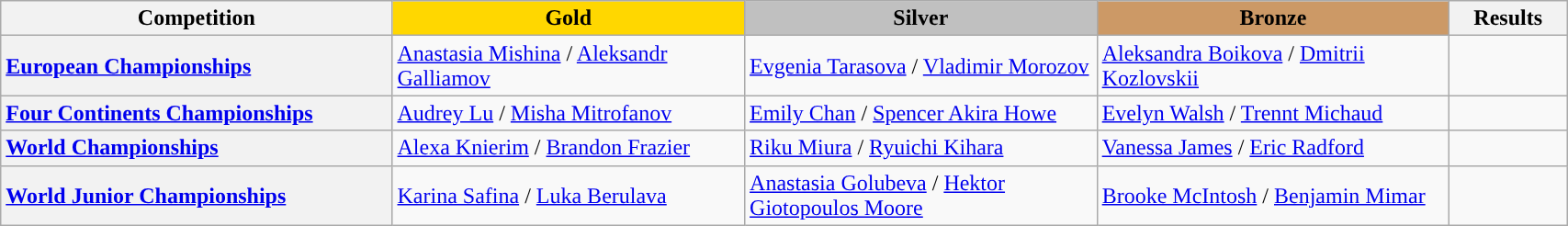<table class="wikitable unsortable" style="text-align:left; width:90%">
<tr>
<th scope="col" style="text-align:center; width:25%;">Competition</th>
<td scope="col" style="text-align:center; width:22.5%; background:gold"><strong>Gold</strong></td>
<td scope="col" style="text-align:center; width:22.5%; background:silver"><strong>Silver</strong></td>
<td scope="col" style="text-align:center; width:22.5%; background:#c96"><strong>Bronze</strong></td>
<th scope="col" style="text-align:center; width:7.5%;">Results</th>
</tr>
<tr>
<th scope="row" style="text-align:left"> <a href='#'>European Championships</a></th>
<td> <a href='#'>Anastasia Mishina</a> / <a href='#'>Aleksandr Galliamov</a></td>
<td> <a href='#'>Evgenia Tarasova</a> / <a href='#'>Vladimir Morozov</a></td>
<td> <a href='#'>Aleksandra Boikova</a> / <a href='#'>Dmitrii Kozlovskii</a></td>
<td></td>
</tr>
<tr>
<th scope="row" style="text-align:left"> <a href='#'>Four Continents Championships</a></th>
<td> <a href='#'>Audrey Lu</a> / <a href='#'>Misha Mitrofanov</a></td>
<td> <a href='#'>Emily Chan</a> / <a href='#'>Spencer Akira Howe</a></td>
<td> <a href='#'>Evelyn Walsh</a> / <a href='#'>Trennt Michaud</a></td>
<td></td>
</tr>
<tr>
<th scope="row" style="text-align:left"> <a href='#'>World Championships</a></th>
<td> <a href='#'>Alexa Knierim</a> / <a href='#'>Brandon Frazier</a></td>
<td> <a href='#'>Riku Miura</a> / <a href='#'>Ryuichi Kihara</a></td>
<td> <a href='#'>Vanessa James</a> / <a href='#'>Eric Radford</a></td>
<td></td>
</tr>
<tr>
<th scope="row" style="text-align:left"> <a href='#'>World Junior Championships</a></th>
<td> <a href='#'>Karina Safina</a> / <a href='#'>Luka Berulava</a></td>
<td> <a href='#'>Anastasia Golubeva</a> / <a href='#'>Hektor Giotopoulos Moore</a></td>
<td> <a href='#'>Brooke McIntosh</a> / <a href='#'>Benjamin Mimar</a></td>
<td></td>
</tr>
</table>
